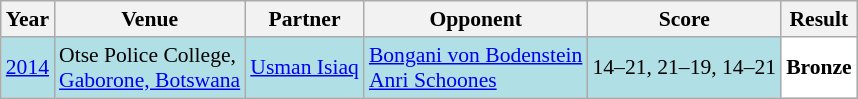<table class="sortable wikitable" style="font-size: 90%;">
<tr>
<th>Year</th>
<th>Venue</th>
<th>Partner</th>
<th>Opponent</th>
<th>Score</th>
<th>Result</th>
</tr>
<tr style="background:#B0E0E6">
<td align="center"><a href='#'>2014</a></td>
<td align="left">Otse Police College,<br><a href='#'>Gaborone, Botswana</a></td>
<td align="left"> <a href='#'>Usman Isiaq</a></td>
<td align="left"> <a href='#'>Bongani von Bodenstein</a><br> <a href='#'>Anri Schoones</a></td>
<td align="left">14–21, 21–19, 14–21</td>
<td style="text-align:left; background:white"> <strong>Bronze</strong></td>
</tr>
</table>
